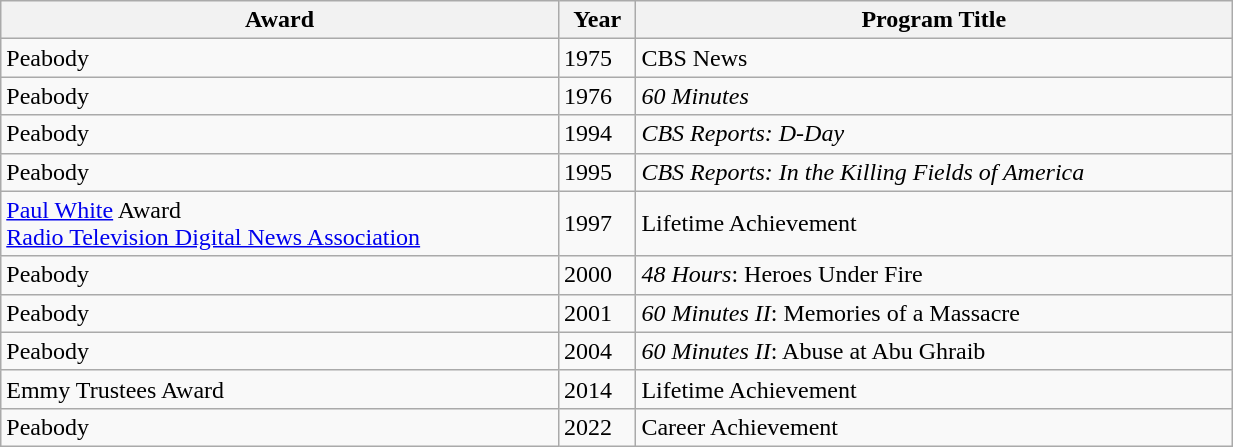<table class="wikitable" style="width:65%;">
<tr>
<th>Award</th>
<th>Year</th>
<th>Program Title</th>
</tr>
<tr>
<td>Peabody</td>
<td>1975</td>
<td>CBS News</td>
</tr>
<tr>
<td>Peabody</td>
<td>1976</td>
<td><em>60 Minutes</em></td>
</tr>
<tr>
<td>Peabody</td>
<td>1994</td>
<td><em>CBS Reports: D-Day</em></td>
</tr>
<tr>
<td>Peabody</td>
<td>1995</td>
<td><em>CBS Reports: In the Killing Fields of America</em></td>
</tr>
<tr>
<td><a href='#'>Paul White</a> Award<br><a href='#'>Radio Television Digital News Association</a></td>
<td>1997</td>
<td>Lifetime Achievement</td>
</tr>
<tr>
<td>Peabody</td>
<td>2000</td>
<td><em>48 Hours</em>: Heroes Under Fire</td>
</tr>
<tr>
<td>Peabody</td>
<td>2001</td>
<td><em>60 Minutes II</em>: Memories of a Massacre</td>
</tr>
<tr>
<td>Peabody</td>
<td>2004</td>
<td><em>60 Minutes II</em>: Abuse at Abu Ghraib</td>
</tr>
<tr>
<td>Emmy Trustees Award</td>
<td>2014</td>
<td>Lifetime Achievement</td>
</tr>
<tr>
<td>Peabody</td>
<td>2022</td>
<td>Career Achievement</td>
</tr>
</table>
